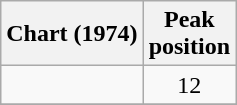<table class="wikitable sortable plainrowheaders">
<tr>
<th scope="col">Chart (1974)</th>
<th scope="col">Peak<br>position</th>
</tr>
<tr>
<td Australian (></td>
<td style="text-align:center">12</td>
</tr>
<tr>
</tr>
</table>
